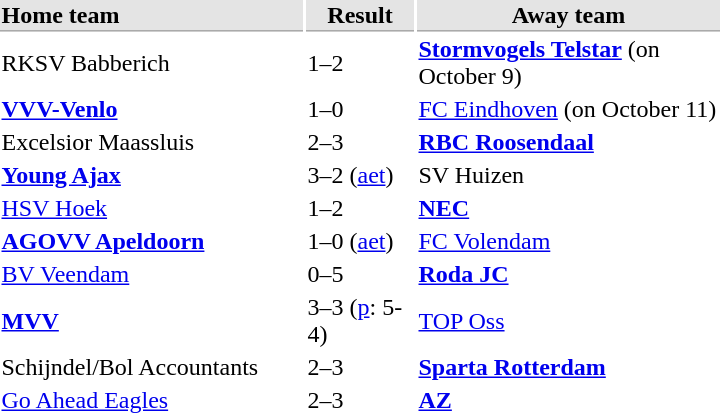<table>
<tr bgcolor="#E4E4E4">
<th style="border-bottom:1px solid #AAAAAA" width="200" align="left">Home team</th>
<th style="border-bottom:1px solid #AAAAAA" width="70" align="center">Result</th>
<th style="border-bottom:1px solid #AAAAAA" width="200">Away team</th>
</tr>
<tr>
<td>RKSV Babberich</td>
<td>1–2</td>
<td><strong><a href='#'>Stormvogels Telstar</a></strong> (on October 9)</td>
</tr>
<tr>
<td><strong><a href='#'>VVV-Venlo</a></strong></td>
<td>1–0</td>
<td><a href='#'>FC Eindhoven</a> (on October 11)</td>
</tr>
<tr>
<td>Excelsior Maassluis</td>
<td>2–3</td>
<td><strong><a href='#'>RBC Roosendaal</a></strong></td>
</tr>
<tr>
<td><strong><a href='#'>Young Ajax</a></strong></td>
<td>3–2 (<a href='#'>aet</a>)</td>
<td>SV Huizen</td>
</tr>
<tr>
<td><a href='#'>HSV Hoek</a></td>
<td>1–2</td>
<td><strong><a href='#'>NEC</a></strong></td>
</tr>
<tr>
<td><strong><a href='#'>AGOVV Apeldoorn</a></strong></td>
<td>1–0 (<a href='#'>aet</a>)</td>
<td><a href='#'>FC Volendam</a></td>
</tr>
<tr>
<td><a href='#'>BV Veendam</a></td>
<td>0–5</td>
<td><strong><a href='#'>Roda JC</a></strong></td>
</tr>
<tr>
<td><strong><a href='#'>MVV</a></strong></td>
<td>3–3 (<a href='#'>p</a>: 5-4)</td>
<td><a href='#'>TOP Oss</a></td>
</tr>
<tr>
<td>Schijndel/Bol Accountants</td>
<td>2–3</td>
<td><strong><a href='#'>Sparta Rotterdam</a></strong></td>
</tr>
<tr>
<td><a href='#'>Go Ahead Eagles</a></td>
<td>2–3</td>
<td><strong><a href='#'>AZ</a></strong></td>
</tr>
</table>
